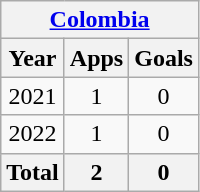<table class="wikitable" style="text-align:center">
<tr>
<th colspan=3><a href='#'>Colombia</a></th>
</tr>
<tr>
<th>Year</th>
<th>Apps</th>
<th>Goals</th>
</tr>
<tr>
<td>2021</td>
<td>1</td>
<td>0</td>
</tr>
<tr>
<td>2022</td>
<td>1</td>
<td>0</td>
</tr>
<tr>
<th>Total</th>
<th>2</th>
<th>0</th>
</tr>
</table>
